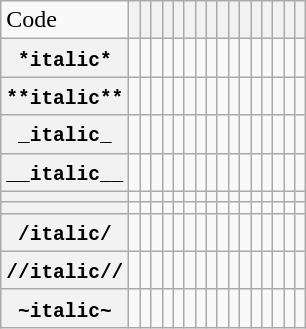<table class="wikitable sortable">
<tr>
<td>Code</td>
<th></th>
<th></th>
<th></th>
<th></th>
<th></th>
<th></th>
<th></th>
<th></th>
<th></th>
<th></th>
<th></th>
<th></th>
<th></th>
<th></th>
<th></th>
<th></th>
</tr>
<tr>
<th><code>*italic*</code></th>
<td></td>
<td></td>
<td></td>
<td></td>
<td></td>
<td></td>
<td></td>
<td></td>
<td></td>
<td></td>
<td></td>
<td></td>
<td></td>
<td></td>
<td></td>
<td></td>
</tr>
<tr>
<th><code>**italic**</code></th>
<td></td>
<td></td>
<td></td>
<td></td>
<td></td>
<td></td>
<td></td>
<td></td>
<td></td>
<td></td>
<td></td>
<td></td>
<td></td>
<td></td>
<td></td>
<td></td>
</tr>
<tr>
<th><code>_italic_</code></th>
<td></td>
<td></td>
<td></td>
<td></td>
<td></td>
<td></td>
<td></td>
<td></td>
<td></td>
<td></td>
<td></td>
<td></td>
<td></td>
<td></td>
<td></td>
<td></td>
</tr>
<tr>
<th><code>__italic__</code></th>
<td></td>
<td></td>
<td></td>
<td></td>
<td></td>
<td></td>
<td></td>
<td></td>
<td></td>
<td></td>
<td></td>
<td></td>
<td></td>
<td></td>
<td></td>
<td></td>
</tr>
<tr>
<th><code></code></th>
<td></td>
<td></td>
<td></td>
<td></td>
<td></td>
<td></td>
<td></td>
<td></td>
<td></td>
<td></td>
<td></td>
<td></td>
<td></td>
<td></td>
<td></td>
<td></td>
</tr>
<tr>
<th><code></code></th>
<td></td>
<td></td>
<td></td>
<td></td>
<td></td>
<td></td>
<td></td>
<td></td>
<td></td>
<td></td>
<td></td>
<td></td>
<td></td>
<td></td>
<td></td>
<td></td>
</tr>
<tr>
<th><code>/italic/</code></th>
<td></td>
<td></td>
<td></td>
<td></td>
<td></td>
<td></td>
<td></td>
<td></td>
<td></td>
<td></td>
<td></td>
<td></td>
<td></td>
<td></td>
<td></td>
<td></td>
</tr>
<tr>
<th><code>//italic//</code></th>
<td></td>
<td></td>
<td></td>
<td></td>
<td></td>
<td></td>
<td></td>
<td></td>
<td></td>
<td></td>
<td></td>
<td></td>
<td></td>
<td></td>
<td></td>
<td></td>
</tr>
<tr>
<th><code>~italic~</code></th>
<td></td>
<td></td>
<td></td>
<td></td>
<td></td>
<td></td>
<td></td>
<td></td>
<td></td>
<td></td>
<td></td>
<td></td>
<td></td>
<td></td>
<td></td>
<td></td>
</tr>
</table>
